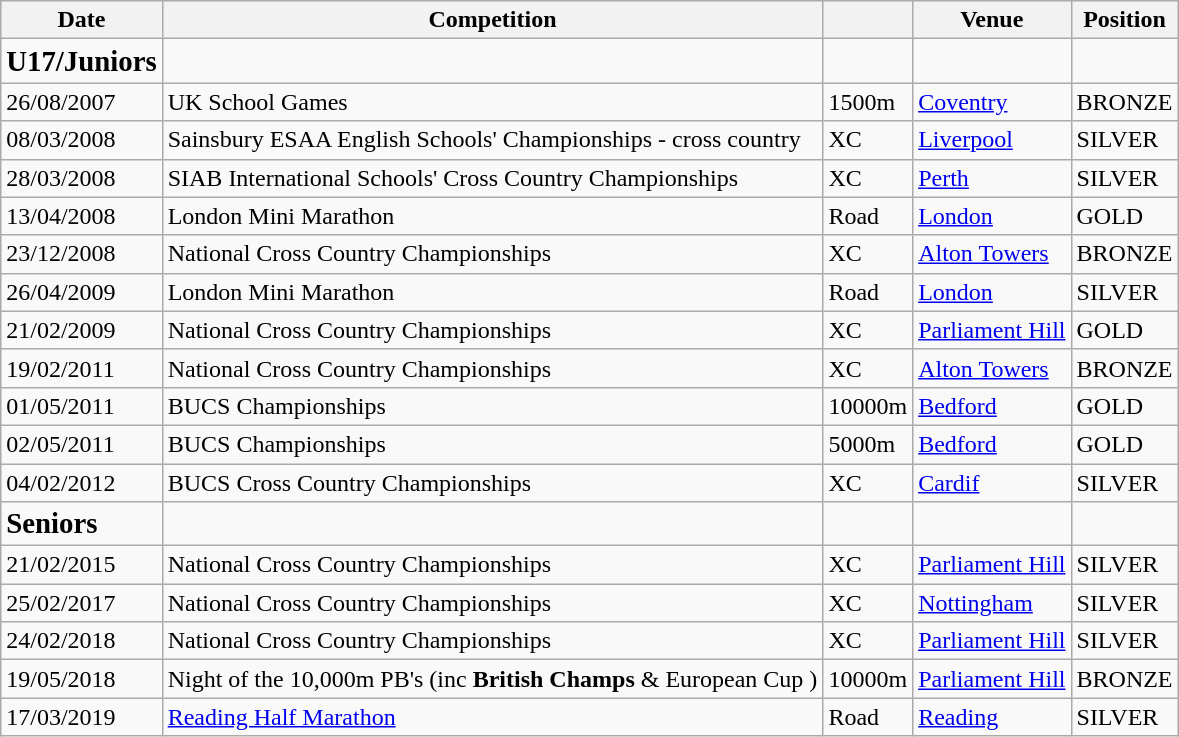<table class="wikitable">
<tr>
<th>Date</th>
<th>Competition</th>
<th></th>
<th>Venue</th>
<th>Position</th>
</tr>
<tr>
<td><strong><big>U17/Juniors</big></strong></td>
<td></td>
<td></td>
<td></td>
<td></td>
</tr>
<tr>
<td>26/08/2007</td>
<td>UK School Games</td>
<td>1500m</td>
<td><a href='#'>Coventry</a></td>
<td>BRONZE</td>
</tr>
<tr>
<td>08/03/2008</td>
<td>Sainsbury ESAA English Schools' Championships - cross country</td>
<td>XC</td>
<td><a href='#'>Liverpool</a></td>
<td>SILVER</td>
</tr>
<tr>
<td>28/03/2008</td>
<td>SIAB International Schools' Cross Country Championships</td>
<td>XC</td>
<td><a href='#'>Perth</a></td>
<td>SILVER</td>
</tr>
<tr>
<td>13/04/2008</td>
<td>London Mini Marathon</td>
<td>Road</td>
<td><a href='#'>London</a></td>
<td>GOLD</td>
</tr>
<tr>
<td>23/12/2008</td>
<td>National Cross Country Championships</td>
<td>XC</td>
<td><a href='#'>Alton Towers</a></td>
<td>BRONZE</td>
</tr>
<tr>
<td>26/04/2009</td>
<td>London Mini Marathon</td>
<td>Road</td>
<td><a href='#'>London</a></td>
<td>SILVER</td>
</tr>
<tr>
<td>21/02/2009</td>
<td>National Cross Country Championships</td>
<td>XC</td>
<td><a href='#'>Parliament Hill</a></td>
<td>GOLD</td>
</tr>
<tr>
<td>19/02/2011</td>
<td>National Cross Country Championships</td>
<td>XC</td>
<td><a href='#'>Alton Towers</a></td>
<td>BRONZE</td>
</tr>
<tr>
<td>01/05/2011</td>
<td>BUCS Championships</td>
<td>10000m</td>
<td><a href='#'>Bedford</a></td>
<td>GOLD</td>
</tr>
<tr>
<td>02/05/2011</td>
<td>BUCS Championships</td>
<td>5000m</td>
<td><a href='#'>Bedford</a></td>
<td>GOLD</td>
</tr>
<tr>
<td>04/02/2012</td>
<td>BUCS Cross Country Championships</td>
<td>XC</td>
<td><a href='#'>Cardif</a></td>
<td>SILVER</td>
</tr>
<tr>
<td><strong><big>Seniors</big></strong></td>
<td></td>
<td></td>
<td></td>
<td></td>
</tr>
<tr>
<td>21/02/2015</td>
<td>National Cross Country Championships</td>
<td>XC</td>
<td><a href='#'>Parliament Hill</a></td>
<td>SILVER</td>
</tr>
<tr>
<td>25/02/2017</td>
<td>National Cross Country Championships</td>
<td>XC</td>
<td><a href='#'>Nottingham</a></td>
<td>SILVER</td>
</tr>
<tr>
<td>24/02/2018</td>
<td>National Cross Country Championships</td>
<td>XC</td>
<td><a href='#'>Parliament Hill</a></td>
<td>SILVER</td>
</tr>
<tr>
<td>19/05/2018</td>
<td>Night of the 10,000m PB's (inc <strong>British Champs</strong> & European Cup )</td>
<td>10000m</td>
<td><a href='#'>Parliament Hill</a></td>
<td>BRONZE</td>
</tr>
<tr>
<td>17/03/2019</td>
<td><a href='#'>Reading Half Marathon</a></td>
<td>Road</td>
<td><a href='#'>Reading</a></td>
<td>SILVER</td>
</tr>
</table>
